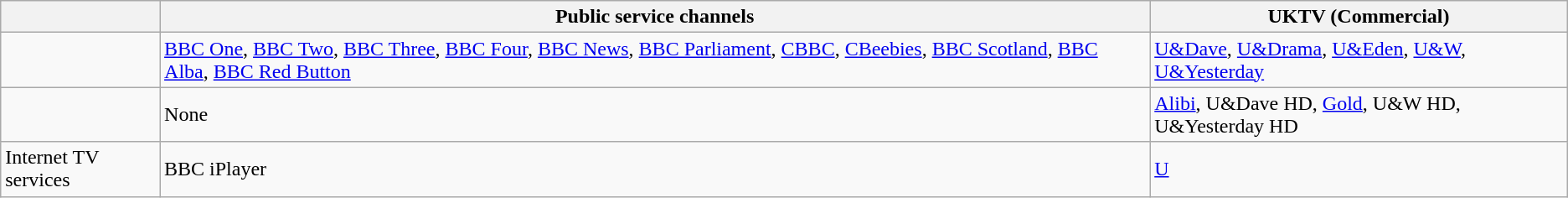<table class="wikitable">
<tr>
<th></th>
<th>Public service channels</th>
<th>UKTV (Commercial)</th>
</tr>
<tr>
<td></td>
<td><a href='#'>BBC One</a>, <a href='#'>BBC Two</a>, <a href='#'>BBC Three</a>, <a href='#'>BBC Four</a>, <a href='#'>BBC News</a>, <a href='#'>BBC Parliament</a>, <a href='#'>CBBC</a>, <a href='#'>CBeebies</a>, <a href='#'>BBC Scotland</a>, <a href='#'>BBC Alba</a>, <a href='#'>BBC Red Button</a></td>
<td><a href='#'>U&Dave</a>, <a href='#'>U&Drama</a>, <a href='#'>U&Eden</a>, <a href='#'>U&W</a>, <a href='#'>U&Yesterday</a></td>
</tr>
<tr>
<td></td>
<td>None</td>
<td><a href='#'>Alibi</a>, U&Dave HD, <a href='#'>Gold</a>, U&W HD, U&Yesterday HD</td>
</tr>
<tr>
<td>Internet TV services</td>
<td>BBC iPlayer</td>
<td><a href='#'>U</a></td>
</tr>
</table>
